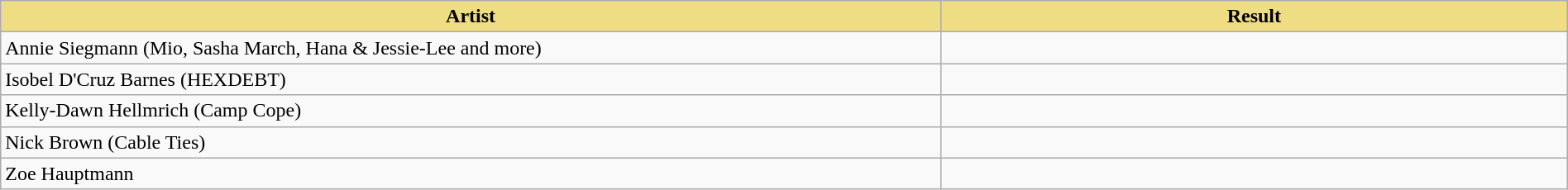<table class="wikitable" width=100%>
<tr>
<th style="width:15%;background:#EEDD82;">Artist</th>
<th style="width:10%;background:#EEDD82;">Result</th>
</tr>
<tr>
<td>Annie Siegmann (Mio, Sasha March, Hana & Jessie-Lee and more)</td>
<td></td>
</tr>
<tr>
<td>Isobel D'Cruz Barnes (HEXDEBT)</td>
<td></td>
</tr>
<tr>
<td>Kelly-Dawn Hellmrich (Camp Cope)</td>
<td></td>
</tr>
<tr>
<td>Nick Brown (Cable Ties)</td>
<td></td>
</tr>
<tr>
<td>Zoe Hauptmann</td>
<td></td>
</tr>
</table>
